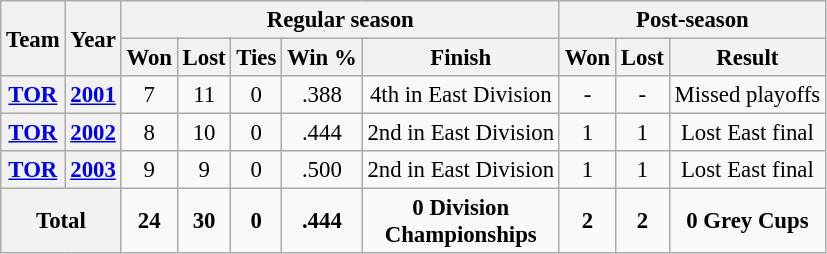<table class="wikitable" style="font-size: 95%; text-align:center;">
<tr>
<th rowspan="2">Team</th>
<th rowspan="2">Year</th>
<th colspan="5">Regular season</th>
<th colspan="4">Post-season</th>
</tr>
<tr>
<th>Won</th>
<th>Lost</th>
<th>Ties</th>
<th>Win %</th>
<th>Finish</th>
<th>Won</th>
<th>Lost</th>
<th>Result</th>
</tr>
<tr>
<th><a href='#'>TOR</a></th>
<th><a href='#'>2001</a></th>
<td>7</td>
<td>11</td>
<td>0</td>
<td>.388</td>
<td>4th in East Division</td>
<td>-</td>
<td>-</td>
<td>Missed playoffs</td>
</tr>
<tr>
<th><a href='#'>TOR</a></th>
<th><a href='#'>2002</a></th>
<td>8</td>
<td>10</td>
<td>0</td>
<td>.444</td>
<td>2nd in East Division</td>
<td>1</td>
<td>1</td>
<td>Lost East final</td>
</tr>
<tr>
<th><a href='#'>TOR</a></th>
<th><a href='#'>2003</a></th>
<td>9</td>
<td>9</td>
<td>0</td>
<td>.500</td>
<td>2nd in East Division</td>
<td>1</td>
<td>1</td>
<td>Lost East final</td>
</tr>
<tr>
<th colspan="2"><strong>Total</strong></th>
<td><strong>24</strong></td>
<td><strong>30</strong></td>
<td><strong>0</strong></td>
<td><strong>.444</strong></td>
<td><strong>0 Division<br>Championships</strong></td>
<td><strong>2</strong></td>
<td><strong>2</strong></td>
<td><strong>0 Grey Cups</strong></td>
</tr>
</table>
